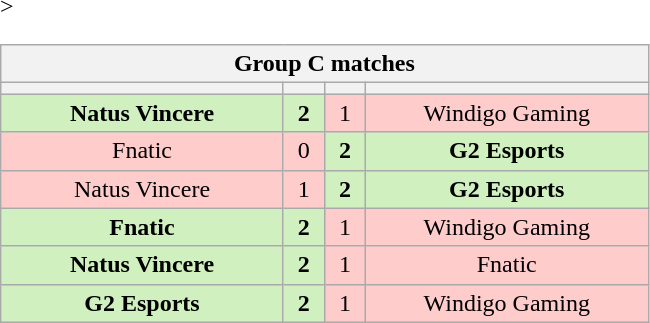<table class="wikitable" style="text-align: center">
<tr>
<th colspan=4>Group C matches</th>
</tr>
<tr <noinclude>>
<th width="181px"></th>
<th width="20px"></th>
<th width="20px"></th>
<th width="181px"></noinclude></th>
</tr>
<tr>
<td style="background: #D0F0C0;"><strong>Natus Vincere</strong></td>
<td style="background: #D0F0C0;"><strong>2</strong></td>
<td style="background: #FFCCCC;">1</td>
<td style="background: #FFCCCC;">Windigo Gaming</td>
</tr>
<tr>
<td style="background: #FFCCCC;">Fnatic</td>
<td style="background: #FFCCCC;">0</td>
<td style="background: #D0F0C0;"><strong>2</strong></td>
<td style="background: #D0F0C0;"><strong>G2 Esports</strong></td>
</tr>
<tr>
<td style="background: #FFCCCC;">Natus Vincere</td>
<td style="background: #FFCCCC;">1</td>
<td style="background: #D0F0C0;"><strong>2</strong></td>
<td style="background: #D0F0C0;"><strong>G2 Esports</strong></td>
</tr>
<tr>
<td style="background: #D0F0C0;"><strong>Fnatic</strong></td>
<td style="background: #D0F0C0;"><strong>2</strong></td>
<td style="background: #FFCCCC;">1</td>
<td style="background: #FFCCCC;">Windigo Gaming</td>
</tr>
<tr>
<td style="background: #D0F0C0;"><strong>Natus Vincere</strong></td>
<td style="background: #D0F0C0;"><strong>2</strong></td>
<td style="background: #FFCCCC;">1</td>
<td style="background: #FFCCCC;">Fnatic</td>
</tr>
<tr>
<td style="background: #D0F0C0;"><strong>G2 Esports</strong></td>
<td style="background: #D0F0C0;"><strong>2</strong></td>
<td style="background: #FFCCCC;">1</td>
<td style="background: #FFCCCC;">Windigo Gaming</td>
</tr>
</table>
